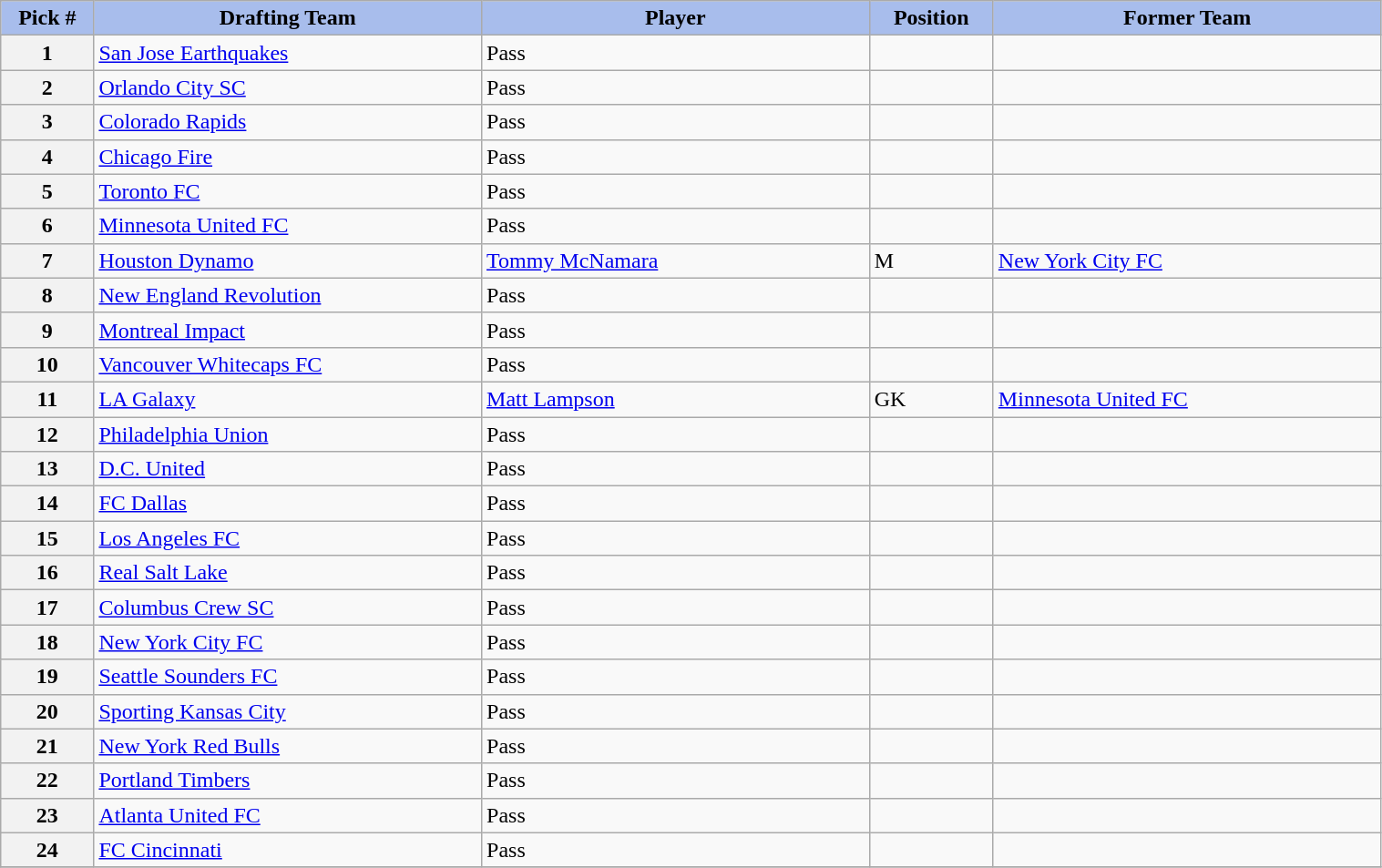<table class="wikitable sortable" style="width: 80%">
<tr>
<th style="background:#A8BDEC;" width=6%>Pick #</th>
<th width=25% style="background:#A8BDEC;">Drafting Team</th>
<th width=25% style="background:#A8BDEC;">Player</th>
<th width=8% style="background:#A8BDEC;">Position</th>
<th width=25% style="background:#A8BDEC;">Former Team</th>
</tr>
<tr>
<th>1</th>
<td><a href='#'>San Jose Earthquakes</a></td>
<td>Pass</td>
<td></td>
<td></td>
</tr>
<tr>
<th>2</th>
<td><a href='#'>Orlando City SC</a></td>
<td>Pass</td>
<td></td>
<td></td>
</tr>
<tr>
<th>3</th>
<td><a href='#'>Colorado Rapids</a></td>
<td>Pass</td>
<td></td>
<td></td>
</tr>
<tr>
<th>4</th>
<td><a href='#'>Chicago Fire</a></td>
<td>Pass</td>
<td></td>
<td></td>
</tr>
<tr>
<th>5</th>
<td><a href='#'>Toronto FC</a></td>
<td>Pass</td>
<td></td>
<td></td>
</tr>
<tr>
<th>6</th>
<td><a href='#'>Minnesota United FC</a></td>
<td>Pass</td>
<td></td>
<td></td>
</tr>
<tr>
<th>7</th>
<td><a href='#'>Houston Dynamo</a></td>
<td><a href='#'>Tommy McNamara</a></td>
<td>M</td>
<td><a href='#'>New York City FC</a></td>
</tr>
<tr>
<th>8</th>
<td><a href='#'>New England Revolution</a></td>
<td>Pass</td>
<td></td>
<td></td>
</tr>
<tr>
<th>9</th>
<td><a href='#'>Montreal Impact</a></td>
<td>Pass</td>
<td></td>
<td></td>
</tr>
<tr>
<th>10</th>
<td><a href='#'>Vancouver Whitecaps FC</a></td>
<td>Pass</td>
<td></td>
<td></td>
</tr>
<tr>
<th>11</th>
<td><a href='#'>LA Galaxy</a></td>
<td><a href='#'>Matt Lampson</a></td>
<td>GK</td>
<td><a href='#'>Minnesota United FC</a></td>
</tr>
<tr>
<th>12</th>
<td><a href='#'>Philadelphia Union</a></td>
<td>Pass</td>
<td></td>
<td></td>
</tr>
<tr>
<th>13</th>
<td><a href='#'>D.C. United</a></td>
<td>Pass</td>
<td></td>
<td></td>
</tr>
<tr>
<th>14</th>
<td><a href='#'>FC Dallas</a></td>
<td>Pass</td>
<td></td>
<td></td>
</tr>
<tr>
<th>15</th>
<td><a href='#'>Los Angeles FC</a></td>
<td>Pass</td>
<td></td>
<td></td>
</tr>
<tr>
<th>16</th>
<td><a href='#'>Real Salt Lake</a></td>
<td>Pass</td>
<td></td>
<td></td>
</tr>
<tr>
<th>17</th>
<td><a href='#'>Columbus Crew SC</a></td>
<td>Pass</td>
<td></td>
<td></td>
</tr>
<tr>
<th>18</th>
<td><a href='#'>New York City FC</a></td>
<td>Pass</td>
<td></td>
<td></td>
</tr>
<tr>
<th>19</th>
<td><a href='#'>Seattle Sounders FC</a></td>
<td>Pass</td>
<td></td>
<td></td>
</tr>
<tr>
<th>20</th>
<td><a href='#'>Sporting Kansas City</a></td>
<td>Pass</td>
<td></td>
<td></td>
</tr>
<tr>
<th>21</th>
<td><a href='#'>New York Red Bulls</a></td>
<td>Pass</td>
<td></td>
<td></td>
</tr>
<tr>
<th>22</th>
<td><a href='#'>Portland Timbers</a></td>
<td>Pass</td>
<td></td>
<td></td>
</tr>
<tr>
<th>23</th>
<td><a href='#'>Atlanta United FC</a></td>
<td>Pass</td>
<td></td>
<td></td>
</tr>
<tr>
<th>24</th>
<td><a href='#'>FC Cincinnati</a></td>
<td>Pass</td>
<td></td>
<td></td>
</tr>
<tr>
</tr>
</table>
